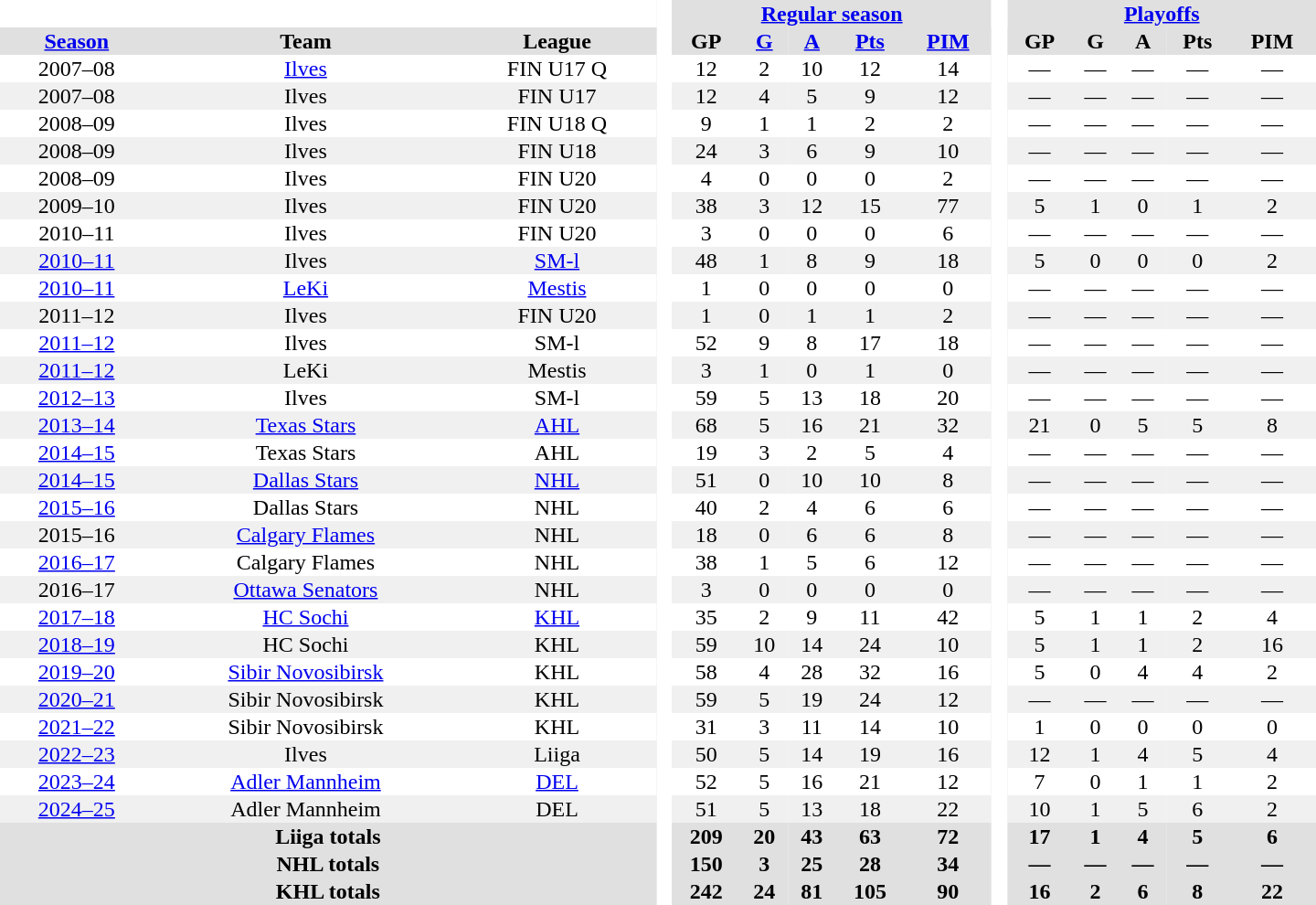<table border="0" cellpadding="1" cellspacing="0" style="text-align:center; width:60em;">
<tr style="background:#e0e0e0;">
<th colspan="3"  bgcolor="#ffffff"> </th>
<th rowspan="99" bgcolor="#ffffff"> </th>
<th colspan="5"><a href='#'>Regular season</a></th>
<th rowspan="99" bgcolor="#ffffff"> </th>
<th colspan="5"><a href='#'>Playoffs</a></th>
</tr>
<tr style="background:#e0e0e0;">
<th><a href='#'>Season</a></th>
<th>Team</th>
<th>League</th>
<th>GP</th>
<th><a href='#'>G</a></th>
<th><a href='#'>A</a></th>
<th><a href='#'>Pts</a></th>
<th><a href='#'>PIM</a></th>
<th>GP</th>
<th>G</th>
<th>A</th>
<th>Pts</th>
<th>PIM</th>
</tr>
<tr>
<td>2007–08</td>
<td><a href='#'>Ilves</a></td>
<td>FIN U17 Q</td>
<td>12</td>
<td>2</td>
<td>10</td>
<td>12</td>
<td>14</td>
<td>—</td>
<td>—</td>
<td>—</td>
<td>—</td>
<td>—</td>
</tr>
<tr bgcolor="#f0f0f0">
<td>2007–08</td>
<td>Ilves</td>
<td>FIN U17</td>
<td>12</td>
<td>4</td>
<td>5</td>
<td>9</td>
<td>12</td>
<td>—</td>
<td>—</td>
<td>—</td>
<td>—</td>
<td>—</td>
</tr>
<tr>
<td>2008–09</td>
<td>Ilves</td>
<td>FIN U18 Q</td>
<td>9</td>
<td>1</td>
<td>1</td>
<td>2</td>
<td>2</td>
<td>—</td>
<td>—</td>
<td>—</td>
<td>—</td>
<td>—</td>
</tr>
<tr bgcolor="#f0f0f0">
<td>2008–09</td>
<td>Ilves</td>
<td>FIN U18</td>
<td>24</td>
<td>3</td>
<td>6</td>
<td>9</td>
<td>10</td>
<td>—</td>
<td>—</td>
<td>—</td>
<td>—</td>
<td>—</td>
</tr>
<tr>
<td>2008–09</td>
<td>Ilves</td>
<td>FIN U20</td>
<td>4</td>
<td>0</td>
<td>0</td>
<td>0</td>
<td>2</td>
<td>—</td>
<td>—</td>
<td>—</td>
<td>—</td>
<td>—</td>
</tr>
<tr bgcolor="#f0f0f0">
<td>2009–10</td>
<td>Ilves</td>
<td>FIN U20</td>
<td>38</td>
<td>3</td>
<td>12</td>
<td>15</td>
<td>77</td>
<td>5</td>
<td>1</td>
<td>0</td>
<td>1</td>
<td>2</td>
</tr>
<tr>
<td>2010–11</td>
<td>Ilves</td>
<td>FIN U20</td>
<td>3</td>
<td>0</td>
<td>0</td>
<td>0</td>
<td>6</td>
<td>—</td>
<td>—</td>
<td>—</td>
<td>—</td>
<td>—</td>
</tr>
<tr bgcolor="#f0f0f0">
<td><a href='#'>2010–11</a></td>
<td>Ilves</td>
<td><a href='#'>SM-l</a></td>
<td>48</td>
<td>1</td>
<td>8</td>
<td>9</td>
<td>18</td>
<td>5</td>
<td>0</td>
<td>0</td>
<td>0</td>
<td>2</td>
</tr>
<tr>
<td><a href='#'>2010–11</a></td>
<td><a href='#'>LeKi</a></td>
<td><a href='#'>Mestis</a></td>
<td>1</td>
<td>0</td>
<td>0</td>
<td>0</td>
<td>0</td>
<td>—</td>
<td>—</td>
<td>—</td>
<td>—</td>
<td>—</td>
</tr>
<tr bgcolor="#f0f0f0">
<td>2011–12</td>
<td>Ilves</td>
<td>FIN U20</td>
<td>1</td>
<td>0</td>
<td>1</td>
<td>1</td>
<td>2</td>
<td>—</td>
<td>—</td>
<td>—</td>
<td>—</td>
<td>—</td>
</tr>
<tr>
<td><a href='#'>2011–12</a></td>
<td>Ilves</td>
<td>SM-l</td>
<td>52</td>
<td>9</td>
<td>8</td>
<td>17</td>
<td>18</td>
<td>—</td>
<td>—</td>
<td>—</td>
<td>—</td>
<td>—</td>
</tr>
<tr bgcolor="#f0f0f0">
<td><a href='#'>2011–12</a></td>
<td>LeKi</td>
<td>Mestis</td>
<td>3</td>
<td>1</td>
<td>0</td>
<td>1</td>
<td>0</td>
<td>—</td>
<td>—</td>
<td>—</td>
<td>—</td>
<td>—</td>
</tr>
<tr>
<td><a href='#'>2012–13</a></td>
<td>Ilves</td>
<td>SM-l</td>
<td>59</td>
<td>5</td>
<td>13</td>
<td>18</td>
<td>20</td>
<td>—</td>
<td>—</td>
<td>—</td>
<td>—</td>
<td>—</td>
</tr>
<tr bgcolor="#f0f0f0">
<td><a href='#'>2013–14</a></td>
<td><a href='#'>Texas Stars</a></td>
<td><a href='#'>AHL</a></td>
<td>68</td>
<td>5</td>
<td>16</td>
<td>21</td>
<td>32</td>
<td>21</td>
<td>0</td>
<td>5</td>
<td>5</td>
<td>8</td>
</tr>
<tr>
<td><a href='#'>2014–15</a></td>
<td>Texas Stars</td>
<td>AHL</td>
<td>19</td>
<td>3</td>
<td>2</td>
<td>5</td>
<td>4</td>
<td>—</td>
<td>—</td>
<td>—</td>
<td>—</td>
<td>—</td>
</tr>
<tr bgcolor="#f0f0f0">
<td><a href='#'>2014–15</a></td>
<td><a href='#'>Dallas Stars</a></td>
<td><a href='#'>NHL</a></td>
<td>51</td>
<td>0</td>
<td>10</td>
<td>10</td>
<td>8</td>
<td>—</td>
<td>—</td>
<td>—</td>
<td>—</td>
<td>—</td>
</tr>
<tr>
<td><a href='#'>2015–16</a></td>
<td>Dallas Stars</td>
<td>NHL</td>
<td>40</td>
<td>2</td>
<td>4</td>
<td>6</td>
<td>6</td>
<td>—</td>
<td>—</td>
<td>—</td>
<td>—</td>
<td>—</td>
</tr>
<tr bgcolor="#f0f0f0">
<td>2015–16</td>
<td><a href='#'>Calgary Flames</a></td>
<td>NHL</td>
<td>18</td>
<td>0</td>
<td>6</td>
<td>6</td>
<td>8</td>
<td>—</td>
<td>—</td>
<td>—</td>
<td>—</td>
<td>—</td>
</tr>
<tr>
<td><a href='#'>2016–17</a></td>
<td>Calgary Flames</td>
<td>NHL</td>
<td>38</td>
<td>1</td>
<td>5</td>
<td>6</td>
<td>12</td>
<td>—</td>
<td>—</td>
<td>—</td>
<td>—</td>
<td>—</td>
</tr>
<tr bgcolor="#f0f0f0">
<td>2016–17</td>
<td><a href='#'>Ottawa Senators</a></td>
<td>NHL</td>
<td>3</td>
<td>0</td>
<td>0</td>
<td>0</td>
<td>0</td>
<td>—</td>
<td>—</td>
<td>—</td>
<td>—</td>
<td>—</td>
</tr>
<tr>
<td><a href='#'>2017–18</a></td>
<td><a href='#'>HC Sochi</a></td>
<td><a href='#'>KHL</a></td>
<td>35</td>
<td>2</td>
<td>9</td>
<td>11</td>
<td>42</td>
<td>5</td>
<td>1</td>
<td>1</td>
<td>2</td>
<td>4</td>
</tr>
<tr bgcolor="#f0f0f0">
<td><a href='#'>2018–19</a></td>
<td>HC Sochi</td>
<td>KHL</td>
<td>59</td>
<td>10</td>
<td>14</td>
<td>24</td>
<td>10</td>
<td>5</td>
<td>1</td>
<td>1</td>
<td>2</td>
<td>16</td>
</tr>
<tr>
<td><a href='#'>2019–20</a></td>
<td><a href='#'>Sibir Novosibirsk</a></td>
<td>KHL</td>
<td>58</td>
<td>4</td>
<td>28</td>
<td>32</td>
<td>16</td>
<td>5</td>
<td>0</td>
<td>4</td>
<td>4</td>
<td>2</td>
</tr>
<tr bgcolor="#f0f0f0">
<td><a href='#'>2020–21</a></td>
<td>Sibir Novosibirsk</td>
<td>KHL</td>
<td>59</td>
<td>5</td>
<td>19</td>
<td>24</td>
<td>12</td>
<td>—</td>
<td>—</td>
<td>—</td>
<td>—</td>
<td>—</td>
</tr>
<tr>
<td><a href='#'>2021–22</a></td>
<td>Sibir Novosibirsk</td>
<td>KHL</td>
<td>31</td>
<td>3</td>
<td>11</td>
<td>14</td>
<td>10</td>
<td>1</td>
<td>0</td>
<td>0</td>
<td>0</td>
<td>0</td>
</tr>
<tr bgcolor="#f0f0f0">
<td><a href='#'>2022–23</a></td>
<td>Ilves</td>
<td>Liiga</td>
<td>50</td>
<td>5</td>
<td>14</td>
<td>19</td>
<td>16</td>
<td>12</td>
<td>1</td>
<td>4</td>
<td>5</td>
<td>4</td>
</tr>
<tr>
<td><a href='#'>2023–24</a></td>
<td><a href='#'>Adler Mannheim</a></td>
<td><a href='#'>DEL</a></td>
<td>52</td>
<td>5</td>
<td>16</td>
<td>21</td>
<td>12</td>
<td>7</td>
<td>0</td>
<td>1</td>
<td>1</td>
<td>2</td>
</tr>
<tr bgcolor="#f0f0f0">
<td><a href='#'>2024–25</a></td>
<td>Adler Mannheim</td>
<td>DEL</td>
<td>51</td>
<td>5</td>
<td>13</td>
<td>18</td>
<td>22</td>
<td>10</td>
<td>1</td>
<td>5</td>
<td>6</td>
<td>2</td>
</tr>
<tr bgcolor="#e0e0e0">
<th colspan="3">Liiga totals</th>
<th>209</th>
<th>20</th>
<th>43</th>
<th>63</th>
<th>72</th>
<th>17</th>
<th>1</th>
<th>4</th>
<th>5</th>
<th>6</th>
</tr>
<tr bgcolor="#e0e0e0">
<th colspan="3">NHL totals</th>
<th>150</th>
<th>3</th>
<th>25</th>
<th>28</th>
<th>34</th>
<th>—</th>
<th>—</th>
<th>—</th>
<th>—</th>
<th>—</th>
</tr>
<tr bgcolor="#e0e0e0">
<th colspan="3">KHL totals</th>
<th>242</th>
<th>24</th>
<th>81</th>
<th>105</th>
<th>90</th>
<th>16</th>
<th>2</th>
<th>6</th>
<th>8</th>
<th>22</th>
</tr>
</table>
